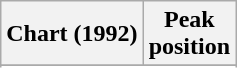<table class="wikitable sortable plainrowheaders">
<tr>
<th scope="col">Chart (1992)</th>
<th scope="col">Peak<br>position</th>
</tr>
<tr>
</tr>
<tr>
</tr>
<tr>
</tr>
<tr>
</tr>
<tr>
</tr>
</table>
